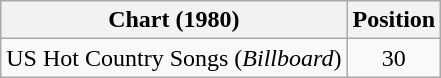<table class="wikitable">
<tr>
<th>Chart (1980)</th>
<th>Position</th>
</tr>
<tr>
<td>US Hot Country Songs (<em>Billboard</em>)</td>
<td align="center">30</td>
</tr>
</table>
